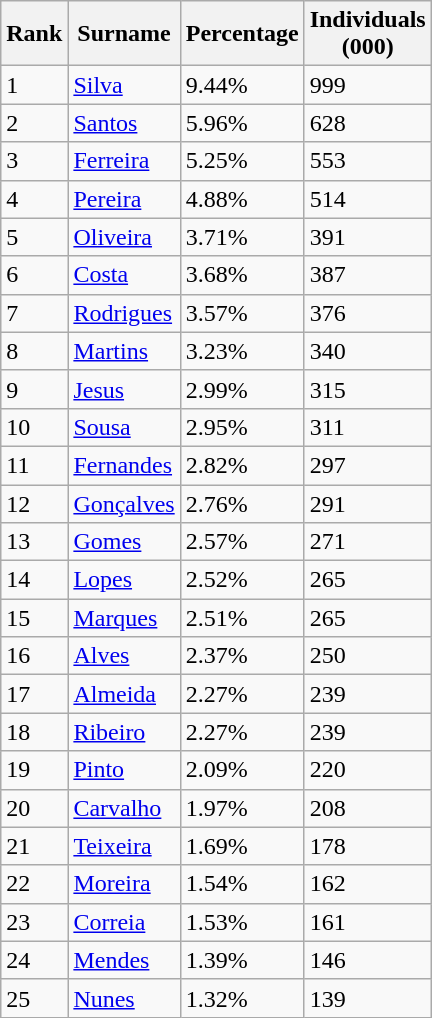<table class="wikitable sortable">
<tr>
<th>Rank</th>
<th>Surname</th>
<th>Percentage</th>
<th>Individuals<br>(000)</th>
</tr>
<tr>
<td>1</td>
<td><a href='#'>Silva</a></td>
<td>9.44%</td>
<td>999</td>
</tr>
<tr>
<td>2</td>
<td><a href='#'>Santos</a></td>
<td>5.96%</td>
<td>628</td>
</tr>
<tr>
<td>3</td>
<td><a href='#'>Ferreira</a></td>
<td>5.25%</td>
<td>553</td>
</tr>
<tr>
<td>4</td>
<td><a href='#'>Pereira</a></td>
<td>4.88%</td>
<td>514</td>
</tr>
<tr>
<td>5</td>
<td><a href='#'>Oliveira</a></td>
<td>3.71%</td>
<td>391</td>
</tr>
<tr>
<td>6</td>
<td><a href='#'>Costa</a></td>
<td>3.68%</td>
<td>387</td>
</tr>
<tr>
<td>7</td>
<td><a href='#'>Rodrigues</a></td>
<td>3.57%</td>
<td>376</td>
</tr>
<tr>
<td>8</td>
<td><a href='#'>Martins</a></td>
<td>3.23%</td>
<td>340</td>
</tr>
<tr>
<td>9</td>
<td><a href='#'>Jesus</a></td>
<td>2.99%</td>
<td>315</td>
</tr>
<tr>
<td>10</td>
<td><a href='#'>Sousa</a></td>
<td>2.95%</td>
<td>311</td>
</tr>
<tr>
<td>11</td>
<td><a href='#'>Fernandes</a></td>
<td>2.82%</td>
<td>297</td>
</tr>
<tr>
<td>12</td>
<td><a href='#'>Gonçalves</a></td>
<td>2.76%</td>
<td>291</td>
</tr>
<tr>
<td>13</td>
<td><a href='#'>Gomes</a></td>
<td>2.57%</td>
<td>271</td>
</tr>
<tr>
<td>14</td>
<td><a href='#'>Lopes</a></td>
<td>2.52%</td>
<td>265</td>
</tr>
<tr>
<td>15</td>
<td><a href='#'>Marques</a></td>
<td>2.51%</td>
<td>265</td>
</tr>
<tr>
<td>16</td>
<td><a href='#'>Alves</a></td>
<td>2.37%</td>
<td>250</td>
</tr>
<tr>
<td>17</td>
<td><a href='#'>Almeida</a></td>
<td>2.27%</td>
<td>239</td>
</tr>
<tr>
<td>18</td>
<td><a href='#'>Ribeiro</a></td>
<td>2.27%</td>
<td>239</td>
</tr>
<tr>
<td>19</td>
<td><a href='#'>Pinto</a></td>
<td>2.09%</td>
<td>220</td>
</tr>
<tr>
<td>20</td>
<td><a href='#'>Carvalho</a></td>
<td>1.97%</td>
<td>208</td>
</tr>
<tr>
<td>21</td>
<td><a href='#'>Teixeira</a></td>
<td>1.69%</td>
<td>178</td>
</tr>
<tr>
<td>22</td>
<td><a href='#'>Moreira</a></td>
<td>1.54%</td>
<td>162</td>
</tr>
<tr>
<td>23</td>
<td><a href='#'>Correia</a></td>
<td>1.53%</td>
<td>161</td>
</tr>
<tr>
<td>24</td>
<td><a href='#'>Mendes</a></td>
<td>1.39%</td>
<td>146</td>
</tr>
<tr>
<td>25</td>
<td><a href='#'>Nunes</a></td>
<td>1.32%</td>
<td>139</td>
</tr>
</table>
